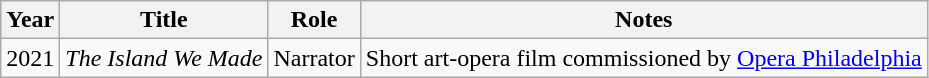<table class="wikitable">
<tr>
<th>Year</th>
<th>Title</th>
<th>Role</th>
<th>Notes</th>
</tr>
<tr>
<td>2021</td>
<td><em>The Island We Made</em></td>
<td>Narrator</td>
<td>Short art-opera film commissioned by <a href='#'>Opera Philadelphia</a></td>
</tr>
</table>
